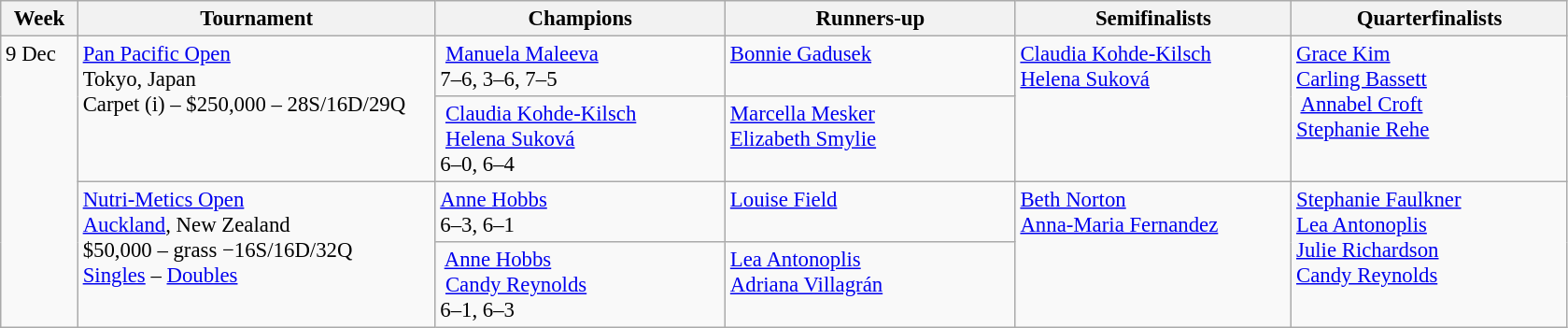<table class=wikitable style=font-size:95%>
<tr>
<th style="width:48px;">Week</th>
<th style="width:248px;">Tournament</th>
<th style="width:200px;">Champions</th>
<th style="width:200px;">Runners-up</th>
<th style="width:190px;">Semifinalists</th>
<th style="width:190px;">Quarterfinalists</th>
</tr>
<tr valign=top>
<td rowspan=4>9 Dec</td>
<td rowspan=2><a href='#'>Pan Pacific Open</a><br> Tokyo, Japan <br>Carpet (i) – $250,000 – 28S/16D/29Q</td>
<td> <a href='#'>Manuela Maleeva</a><br>7–6, 3–6, 7–5</td>
<td> <a href='#'>Bonnie Gadusek</a></td>
<td rowspan=2> <a href='#'>Claudia Kohde-Kilsch</a> <br> <a href='#'>Helena Suková</a></td>
<td rowspan=2> <a href='#'>Grace Kim</a> <br> <a href='#'>Carling Bassett</a><br> <a href='#'>Annabel Croft</a> <br> <a href='#'>Stephanie Rehe</a></td>
</tr>
<tr valign="top">
<td> <a href='#'>Claudia Kohde-Kilsch</a><br> <a href='#'>Helena Suková</a> <br>6–0, 6–4</td>
<td> <a href='#'>Marcella Mesker</a> <br> <a href='#'>Elizabeth Smylie</a></td>
</tr>
<tr valign=top>
<td rowspan=2><a href='#'>Nutri-Metics Open</a><br> <a href='#'>Auckland</a>, New Zealand <br>$50,000 – grass −16S/16D/32Q <br><a href='#'>Singles</a> – <a href='#'>Doubles</a></td>
<td> <a href='#'>Anne Hobbs</a> <br>6–3, 6–1</td>
<td> <a href='#'>Louise Field</a></td>
<td rowspan=2> <a href='#'>Beth Norton</a> <br> <a href='#'>Anna-Maria Fernandez</a></td>
<td rowspan=2> <a href='#'>Stephanie Faulkner</a> <br> <a href='#'>Lea Antonoplis</a><br>  <a href='#'>Julie Richardson</a> <br> <a href='#'>Candy Reynolds</a></td>
</tr>
<tr valign="top">
<td> <a href='#'>Anne Hobbs</a><br> <a href='#'>Candy Reynolds</a> <br>6–1, 6–3</td>
<td> <a href='#'>Lea Antonoplis</a> <br>  <a href='#'>Adriana Villagrán</a></td>
</tr>
</table>
